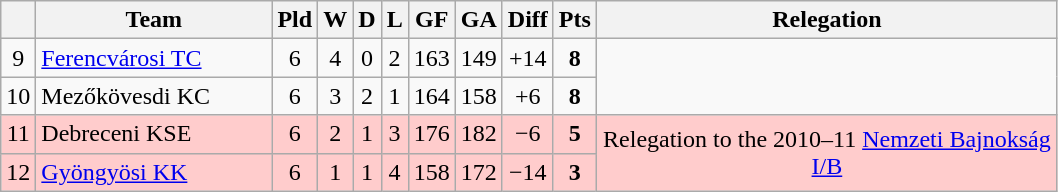<table class="wikitable sortable" style="text-align:center">
<tr>
<th></th>
<th width="150">Team</th>
<th>Pld</th>
<th>W</th>
<th>D</th>
<th>L</th>
<th>GF</th>
<th>GA</th>
<th>Diff</th>
<th>Pts</th>
<th width="300">Relegation</th>
</tr>
<tr>
<td>9</td>
<td align=left><a href='#'>Ferencvárosi TC</a></td>
<td>6</td>
<td>4</td>
<td>0</td>
<td>2</td>
<td>163</td>
<td>149</td>
<td>+14</td>
<td><strong>8</strong></td>
</tr>
<tr>
<td>10</td>
<td align=left>Mezőkövesdi KC</td>
<td>6</td>
<td>3</td>
<td>2</td>
<td>1</td>
<td>164</td>
<td>158</td>
<td>+6</td>
<td><strong>8</strong></td>
</tr>
<tr style="background: #FFCCCC;">
<td>11</td>
<td align=left>Debreceni KSE</td>
<td>6</td>
<td>2</td>
<td>1</td>
<td>3</td>
<td>176</td>
<td>182</td>
<td>−6</td>
<td><strong>5</strong></td>
<td rowspan="2">Relegation to the 2010–11 <a href='#'>Nemzeti Bajnokság I/B</a></td>
</tr>
<tr style="background: #FFCCCC;">
<td>12</td>
<td align=left><a href='#'>Gyöngyösi KK</a></td>
<td>6</td>
<td>1</td>
<td>1</td>
<td>4</td>
<td>158</td>
<td>172</td>
<td>−14</td>
<td><strong>3</strong></td>
</tr>
</table>
